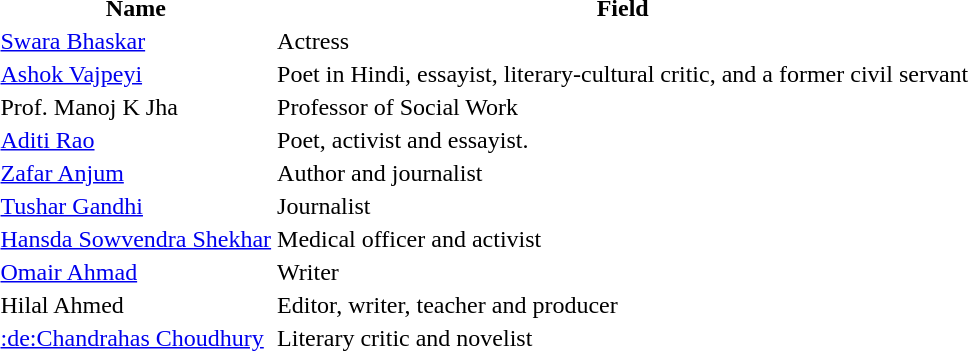<table class="wiki table">
<tr>
<th>Name</th>
<th>Field</th>
</tr>
<tr>
<td><a href='#'>Swara Bhaskar</a></td>
<td>Actress</td>
</tr>
<tr>
<td><a href='#'>Ashok Vajpeyi</a></td>
<td>Poet in Hindi, essayist, literary-cultural critic, and a former civil servant</td>
</tr>
<tr>
<td>Prof. Manoj K Jha</td>
<td>Professor of Social Work</td>
</tr>
<tr>
<td><a href='#'>Aditi Rao</a></td>
<td>Poet, activist and essayist.</td>
</tr>
<tr>
<td><a href='#'>Zafar Anjum</a></td>
<td>Author and journalist</td>
</tr>
<tr>
<td><a href='#'>Tushar Gandhi</a></td>
<td>Journalist</td>
</tr>
<tr>
<td><a href='#'>Hansda Sowvendra Shekhar</a></td>
<td>Medical officer and activist</td>
</tr>
<tr>
<td><a href='#'>Omair Ahmad</a></td>
<td>Writer</td>
</tr>
<tr>
<td>Hilal Ahmed</td>
<td>Editor, writer, teacher and producer</td>
<td></td>
</tr>
<tr>
<td><a href='#'>:de:Chandrahas Choudhury</a></td>
<td>Literary critic and novelist</td>
</tr>
</table>
